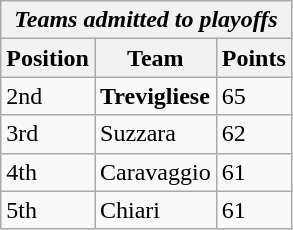<table class="wikitable">
<tr>
<th colspan="3"><em>Teams admitted to playoffs</em></th>
</tr>
<tr>
<th>Position</th>
<th>Team</th>
<th>Points</th>
</tr>
<tr>
<td>2nd</td>
<td><strong>Trevigliese</strong></td>
<td>65</td>
</tr>
<tr>
<td>3rd</td>
<td>Suzzara</td>
<td>62</td>
</tr>
<tr>
<td>4th</td>
<td>Caravaggio</td>
<td>61</td>
</tr>
<tr>
<td>5th</td>
<td>Chiari</td>
<td>61</td>
</tr>
</table>
